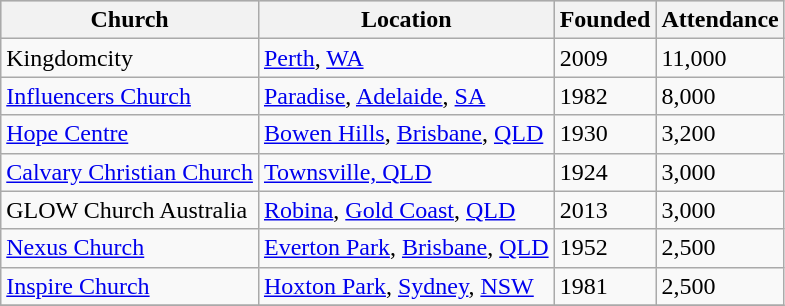<table class="wikitable" style="border-collapse: collapse">
<tr bgcolor="#CCCCCC">
<th>Church</th>
<th>Location</th>
<th>Founded</th>
<th>Attendance</th>
</tr>
<tr>
<td>Kingdomcity</td>
<td><a href='#'>Perth</a>, <a href='#'>WA</a></td>
<td>2009</td>
<td>11,000</td>
</tr>
<tr>
<td><a href='#'>Influencers Church</a></td>
<td><a href='#'>Paradise</a>, <a href='#'>Adelaide</a>, <a href='#'>SA</a></td>
<td>1982</td>
<td>8,000</td>
</tr>
<tr>
<td><a href='#'>Hope Centre</a></td>
<td><a href='#'>Bowen Hills</a>, <a href='#'>Brisbane</a>, <a href='#'>QLD</a></td>
<td>1930</td>
<td>3,200</td>
</tr>
<tr>
<td><a href='#'>Calvary Christian Church</a></td>
<td><a href='#'>Townsville, QLD</a></td>
<td>1924</td>
<td>3,000</td>
</tr>
<tr>
<td>GLOW Church Australia</td>
<td><a href='#'>Robina</a>, <a href='#'>Gold Coast</a>, <a href='#'>QLD</a></td>
<td>2013</td>
<td>3,000</td>
</tr>
<tr>
<td><a href='#'>Nexus Church</a></td>
<td><a href='#'>Everton Park</a>, <a href='#'>Brisbane</a>, <a href='#'>QLD</a></td>
<td>1952</td>
<td>2,500</td>
</tr>
<tr>
<td><a href='#'>Inspire Church</a></td>
<td><a href='#'>Hoxton Park</a>, <a href='#'>Sydney</a>, <a href='#'>NSW</a></td>
<td>1981</td>
<td>2,500</td>
</tr>
<tr |>
</tr>
</table>
